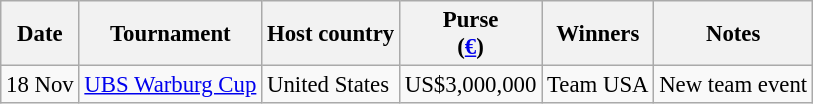<table class="wikitable" style="font-size:95%">
<tr>
<th>Date</th>
<th>Tournament</th>
<th>Host country</th>
<th>Purse<br>(<a href='#'>€</a>)</th>
<th>Winners</th>
<th>Notes</th>
</tr>
<tr>
<td>18 Nov</td>
<td><a href='#'>UBS Warburg Cup</a></td>
<td>United States</td>
<td align=right>US$3,000,000</td>
<td> Team USA</td>
<td>New team event</td>
</tr>
</table>
